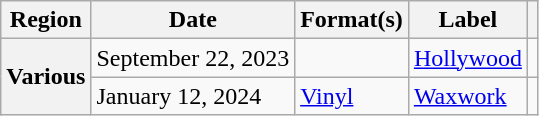<table class="wikitable plainrowheaders">
<tr>
<th scope="col">Region</th>
<th scope="col">Date</th>
<th scope="col">Format(s)</th>
<th scope="col">Label</th>
<th scope="col"></th>
</tr>
<tr>
<th rowspan="2" scope="row">Various</th>
<td>September 22, 2023</td>
<td></td>
<td><a href='#'>Hollywood</a></td>
<td align="center"></td>
</tr>
<tr>
<td>January 12, 2024</td>
<td><a href='#'>Vinyl</a></td>
<td><a href='#'>Waxwork</a></td>
<td align="center"></td>
</tr>
</table>
